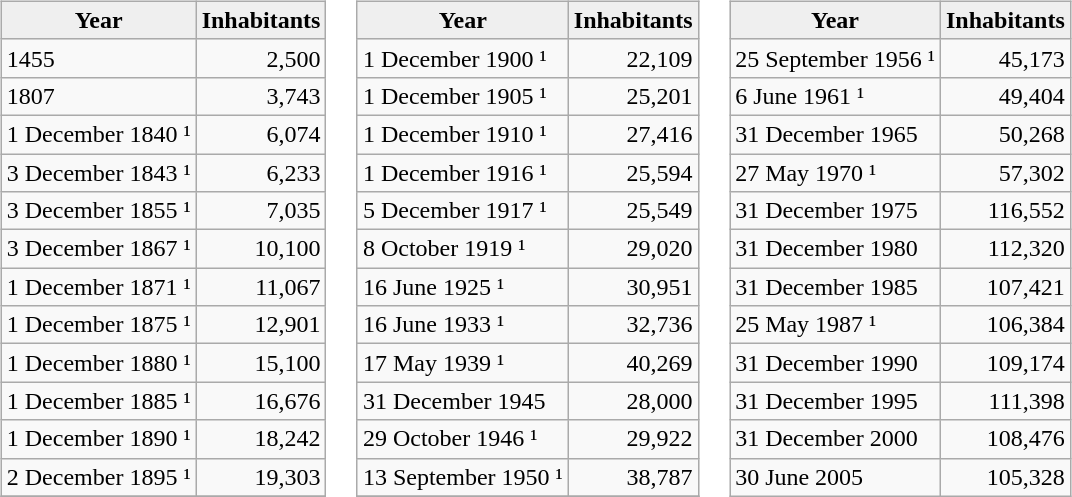<table>
<tr>
<td valign="top"><br><table class="wikitable">
<tr>
<th style="background:#efefef;">Year</th>
<th style="background:#efefef;">Inhabitants</th>
</tr>
<tr ---->
<td>1455</td>
<td align="right">2,500</td>
</tr>
<tr ---->
<td>1807</td>
<td align="right">3,743</td>
</tr>
<tr ---->
<td>1 December 1840 ¹</td>
<td align="right">6,074</td>
</tr>
<tr ---->
<td>3 December 1843 ¹</td>
<td align="right">6,233</td>
</tr>
<tr ---->
<td>3 December 1855 ¹</td>
<td align="right">7,035</td>
</tr>
<tr ---->
<td>3 December 1867 ¹</td>
<td align="right">10,100</td>
</tr>
<tr ---->
<td>1 December 1871 ¹</td>
<td align="right">11,067</td>
</tr>
<tr ---->
<td>1 December 1875 ¹</td>
<td align="right">12,901</td>
</tr>
<tr ---->
<td>1 December 1880 ¹</td>
<td align="right">15,100</td>
</tr>
<tr ---->
<td>1 December 1885 ¹</td>
<td align="right">16,676</td>
</tr>
<tr ---->
<td>1 December 1890 ¹</td>
<td align="right">18,242</td>
</tr>
<tr ---->
<td>2 December 1895 ¹</td>
<td align="right">19,303</td>
</tr>
<tr ---->
</tr>
</table>
</td>
<td valign="top"><br><table class="wikitable">
<tr>
<th style="background:#efefef;">Year</th>
<th style="background:#efefef;">Inhabitants</th>
</tr>
<tr ---->
<td>1 December 1900 ¹</td>
<td align="right">22,109</td>
</tr>
<tr ---->
<td>1 December 1905 ¹</td>
<td align="right">25,201</td>
</tr>
<tr ---->
<td>1 December 1910 ¹</td>
<td align="right">27,416</td>
</tr>
<tr ---->
<td>1 December 1916 ¹</td>
<td align="right">25,594</td>
</tr>
<tr ---->
<td>5 December 1917 ¹</td>
<td align="right">25,549</td>
</tr>
<tr ---->
<td>8 October 1919 ¹</td>
<td align="right">29,020</td>
</tr>
<tr ---->
<td>16 June 1925 ¹</td>
<td align="right">30,951</td>
</tr>
<tr ---->
<td>16 June 1933 ¹</td>
<td align="right">32,736</td>
</tr>
<tr ---->
<td>17 May 1939 ¹</td>
<td align="right">40,269</td>
</tr>
<tr ---->
<td>31 December 1945</td>
<td align="right">28,000</td>
</tr>
<tr ---->
<td>29 October 1946 ¹</td>
<td align="right">29,922</td>
</tr>
<tr ---->
<td>13 September 1950 ¹</td>
<td align="right">38,787</td>
</tr>
<tr ---->
</tr>
</table>
</td>
<td valign="top"><br><table class="wikitable">
<tr>
<th style="background:#efefef;">Year</th>
<th style="background:#efefef;">Inhabitants</th>
</tr>
<tr ---->
<td>25 September 1956 ¹</td>
<td align="right">45,173</td>
</tr>
<tr ---->
<td>6 June 1961 ¹</td>
<td align="right">49,404</td>
</tr>
<tr ---->
<td>31 December 1965</td>
<td align="right">50,268</td>
</tr>
<tr ---->
<td>27 May 1970 ¹</td>
<td align="right">57,302</td>
</tr>
<tr ---->
<td>31 December 1975</td>
<td align="right">116,552</td>
</tr>
<tr ---->
<td>31 December 1980</td>
<td align="right">112,320</td>
</tr>
<tr ---->
<td>31 December 1985</td>
<td align="right">107,421</td>
</tr>
<tr ---->
<td>25 May 1987 ¹</td>
<td align="right">106,384</td>
</tr>
<tr ---->
<td>31 December 1990</td>
<td align="right">109,174</td>
</tr>
<tr ---->
<td>31 December 1995</td>
<td align="right">111,398</td>
</tr>
<tr ---->
<td>31 December 2000</td>
<td align="right">108,476</td>
</tr>
<tr ---->
<td>30 June 2005</td>
<td align="right">105,328</td>
</tr>
</table>
</td>
</tr>
</table>
